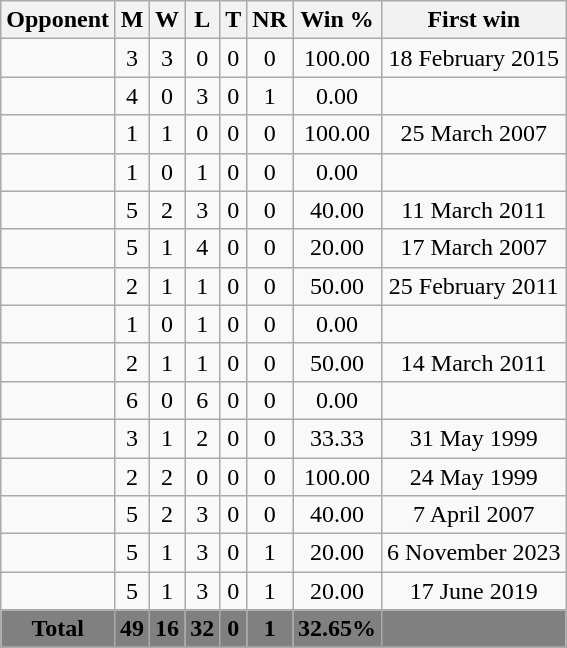<table class="wikitable" style="text-align: center;">
<tr>
<th>Opponent</th>
<th>M</th>
<th>W</th>
<th>L</th>
<th>T</th>
<th>NR</th>
<th>Win %</th>
<th>First win</th>
</tr>
<tr>
<td align="left"></td>
<td>3</td>
<td>3</td>
<td>0</td>
<td>0</td>
<td>0</td>
<td>100.00</td>
<td>18 February 2015</td>
</tr>
<tr>
<td align="left"></td>
<td>4</td>
<td>0</td>
<td>3</td>
<td>0</td>
<td>1</td>
<td>0.00</td>
<td></td>
</tr>
<tr>
<td align="left"></td>
<td>1</td>
<td>1</td>
<td>0</td>
<td>0</td>
<td>0</td>
<td>100.00</td>
<td>25 March 2007</td>
</tr>
<tr>
<td align="left"></td>
<td>1</td>
<td>0</td>
<td>1</td>
<td>0</td>
<td>0</td>
<td>0.00</td>
<td></td>
</tr>
<tr>
<td align="left"></td>
<td>5</td>
<td>2</td>
<td>3</td>
<td>0</td>
<td>0</td>
<td>40.00</td>
<td>11 March 2011</td>
</tr>
<tr>
<td align="left"></td>
<td>5</td>
<td>1</td>
<td>4</td>
<td>0</td>
<td>0</td>
<td>20.00</td>
<td>17 March 2007</td>
</tr>
<tr>
<td align="left"></td>
<td>2</td>
<td>1</td>
<td>1</td>
<td>0</td>
<td>0</td>
<td>50.00</td>
<td>25 February 2011</td>
</tr>
<tr>
<td align="left"></td>
<td>1</td>
<td>0</td>
<td>1</td>
<td>0</td>
<td>0</td>
<td>0.00</td>
<td></td>
</tr>
<tr>
<td align="left"></td>
<td>2</td>
<td>1</td>
<td>1</td>
<td>0</td>
<td>0</td>
<td>50.00</td>
<td>14 March 2011</td>
</tr>
<tr>
<td align="left"></td>
<td>6</td>
<td>0</td>
<td>6</td>
<td>0</td>
<td>0</td>
<td>0.00</td>
<td></td>
</tr>
<tr>
<td align="left"></td>
<td>3</td>
<td>1</td>
<td>2</td>
<td>0</td>
<td>0</td>
<td>33.33</td>
<td>31 May 1999</td>
</tr>
<tr>
<td align="left"></td>
<td>2</td>
<td>2</td>
<td>0</td>
<td>0</td>
<td>0</td>
<td>100.00</td>
<td>24 May 1999</td>
</tr>
<tr>
<td align="left"></td>
<td>5</td>
<td>2</td>
<td>3</td>
<td>0</td>
<td>0</td>
<td>40.00</td>
<td>7 April 2007</td>
</tr>
<tr>
<td align="left"></td>
<td>5</td>
<td>1</td>
<td>3</td>
<td>0</td>
<td>1</td>
<td>20.00</td>
<td>6 November 2023</td>
</tr>
<tr>
<td align="left"></td>
<td>5</td>
<td>1</td>
<td>3</td>
<td>0</td>
<td>1</td>
<td>20.00</td>
<td>17 June 2019</td>
</tr>
<tr bgcolor=grey>
<td><strong>Total</strong></td>
<td><strong>49</strong></td>
<td><strong>16</strong></td>
<td><strong>32</strong></td>
<td><strong>0</strong></td>
<td><strong>1</strong></td>
<td><strong>32.65%</strong></td>
<td></td>
</tr>
<tr>
</tr>
</table>
